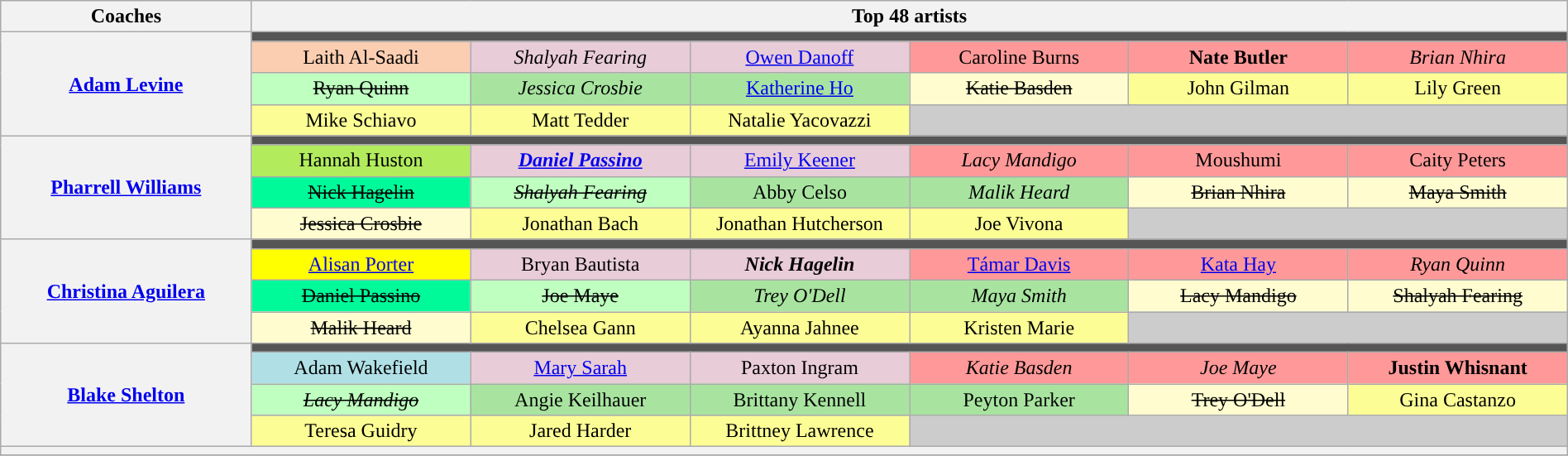<table class="wikitable" style="text-align:center; width:100%;">
<tr>
<th scope="col" style="width:16%;">Coaches</th>
<th scope="col" style="width:84%;" colspan="10">Top 48 artists</th>
</tr>
<tr>
<th rowspan="4"><a href='#'>Adam Levine</a></th>
<td colspan="6" style="background:#555;"></td>
</tr>
<tr>
<td width="14%" style="background:#FBCEB1;">Laith Al-Saadi</td>
<td width="14%" style="background:#E8CCD7;"><em>Shalyah Fearing</em></td>
<td width="14%" style="background:#E8CCD7;"><a href='#'>Owen Danoff</a></td>
<td width="14%" style="background:#f99;">Caroline Burns</td>
<td width="14%" style="background:#f99;"><strong>Nate Butler</strong></td>
<td width="14%" style="background:#f99;"><em>Brian Nhira</em></td>
</tr>
<tr>
<td style="background:#BFFFC0;"><s>Ryan Quinn</s></td>
<td style="background:#A8E4A0;"><em>Jessica Crosbie</em></td>
<td style="background:#A8E4A0;"><a href='#'>Katherine Ho</a></td>
<td style="background:#FFFDD0;"><s>Katie Basden</s></td>
<td style="background:#FDFD96;">John Gilman</td>
<td style="background:#FDFD96;">Lily Green</td>
</tr>
<tr>
<td style="background:#FDFD96;">Mike Schiavo</td>
<td style="background:#FDFD96;">Matt Tedder</td>
<td style="background:#FDFD96;">Natalie Yacovazzi</td>
<td style="background:#ccc;" colspan="3"></td>
</tr>
<tr>
<th rowspan="4"><a href='#'>Pharrell Williams</a></th>
<td colspan="6" style="background:#555;"></td>
</tr>
<tr>
<td style="background:#B2EC5D">Hannah Huston</td>
<td style="background:#E8CCD7;"><strong><em><a href='#'>Daniel Passino</a></em></strong></td>
<td style="background:#E8CCD7;"><a href='#'>Emily Keener</a></td>
<td style="background:#f99;"><em>Lacy Mandigo</em></td>
<td style="background:#f99;">Moushumi</td>
<td style="background:#f99;">Caity Peters</td>
</tr>
<tr>
<td style="background:#00fa9a;"><s>Nick Hagelin</s></td>
<td style="background:#BFFFC0;"><s><em>Shalyah Fearing</em></s></td>
<td style="background:#A8E4A0;">Abby Celso</td>
<td style="background:#A8E4A0;"><em>Malik Heard</em></td>
<td style="background:#FFFDD0;"><s>Brian Nhira</s></td>
<td style="background:#FFFDD0;"><s>Maya Smith</s></td>
</tr>
<tr>
<td style="background:#FFFDD0;"><s>Jessica Crosbie</s></td>
<td style="background:#FDFD96;">Jonathan Bach</td>
<td style="background:#FDFD96;">Jonathan Hutcherson</td>
<td style="background:#FDFD96;">Joe Vivona</td>
<td style="background:#ccc;" colspan="2"></td>
</tr>
<tr>
<th rowspan="4"><a href='#'>Christina Aguilera</a></th>
<td colspan="6" style="background:#555;"></td>
</tr>
<tr>
<td style="background:yellow;"><a href='#'>Alisan Porter</a></td>
<td style="background:#E8CCD7;">Bryan Bautista</td>
<td style="background:#E8CCD7;"><strong><em>Nick Hagelin</em></strong></td>
<td style="background:#f99;"><a href='#'>Támar Davis</a></td>
<td style="background:#f99;"><a href='#'>Kata Hay</a></td>
<td style="background:#f99;"><em>Ryan Quinn</em></td>
</tr>
<tr>
<td style="background:#00fa9a;"><s>Daniel Passino</s></td>
<td style="background:#BFFFC0;"><s>Joe Maye</s></td>
<td style="background:#A8E4A0;"><em>Trey O'Dell</em></td>
<td style="background:#A8E4A0;"><em>Maya Smith</em></td>
<td style="background:#FFFDD0;"><s>Lacy Mandigo</s></td>
<td style="background:#FFFDD0;"><s>Shalyah Fearing</s></td>
</tr>
<tr>
<td style="background:#FFFDD0;"><s> Malik Heard</s></td>
<td style="background:#FDFD96;">Chelsea Gann</td>
<td style="background:#FDFD96;">Ayanna Jahnee</td>
<td style="background:#FDFD96;">Kristen Marie</td>
<td style="background:#ccc;" colspan="2"></td>
</tr>
<tr>
<th rowspan="4"><a href='#'>Blake Shelton</a></th>
<td colspan="6" style="background:#555;"></td>
</tr>
<tr>
<td style="background:#B0E0E6;">Adam Wakefield</td>
<td style="background:#E8CCD7;"><a href='#'>Mary Sarah</a></td>
<td style="background:#E8CCD7;">Paxton Ingram</td>
<td style="background:#f99;"><em>Katie Basden</em></td>
<td style="background:#f99;"><em>Joe Maye</em></td>
<td style="background:#f99;"><strong>Justin Whisnant</strong></td>
</tr>
<tr>
<td style="background:#BFFFC0;"><s> <em>Lacy Mandigo</em></s></td>
<td style="background:#A8E4A0;">Angie Keilhauer</td>
<td style="background:#A8E4A0;">Brittany Kennell</td>
<td style="background:#A8E4A0;">Peyton Parker</td>
<td style="background:#FFFDD0;"><s>Trey O'Dell</s></td>
<td style="background:#FDFD96;">Gina Castanzo</td>
</tr>
<tr>
<td style="background:#FDFD96;">Teresa Guidry</td>
<td style="background:#FDFD96;">Jared Harder</td>
<td style="background:#FDFD96;">Brittney Lawrence</td>
<td style="background:#ccc;" colspan="3"></td>
</tr>
<tr>
<th style="font-size:90%; line-height:12px;" colspan="7"><small></small></th>
</tr>
<tr>
</tr>
</table>
